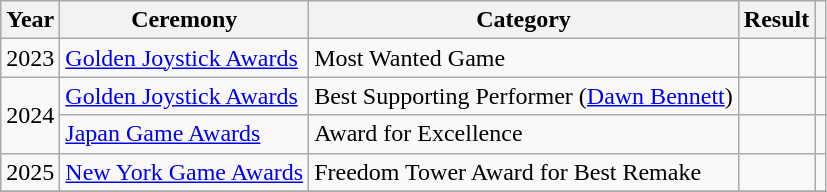<table class="wikitable plainrowheaders sortable" width="auto">
<tr>
<th scope="col">Year</th>
<th scope="col">Ceremony</th>
<th scope="col">Category</th>
<th scope="col">Result</th>
<th scope="col" class="unsortable"></th>
</tr>
<tr>
<td>2023</td>
<td><a href='#'>Golden Joystick Awards</a></td>
<td>Most Wanted Game</td>
<td></td>
<td style="text-align:center;"></td>
</tr>
<tr>
<td rowspan="2">2024</td>
<td><a href='#'>Golden Joystick Awards</a></td>
<td>Best Supporting Performer (<a href='#'>Dawn Bennett</a>)</td>
<td></td>
<td style="text-align:center;"></td>
</tr>
<tr>
<td><a href='#'>Japan Game Awards</a></td>
<td>Award for Excellence</td>
<td></td>
<td></td>
</tr>
<tr>
<td>2025</td>
<td><a href='#'>New York Game Awards</a></td>
<td>Freedom Tower Award for Best Remake</td>
<td></td>
<td style="text-align:center;"></td>
</tr>
<tr>
</tr>
</table>
